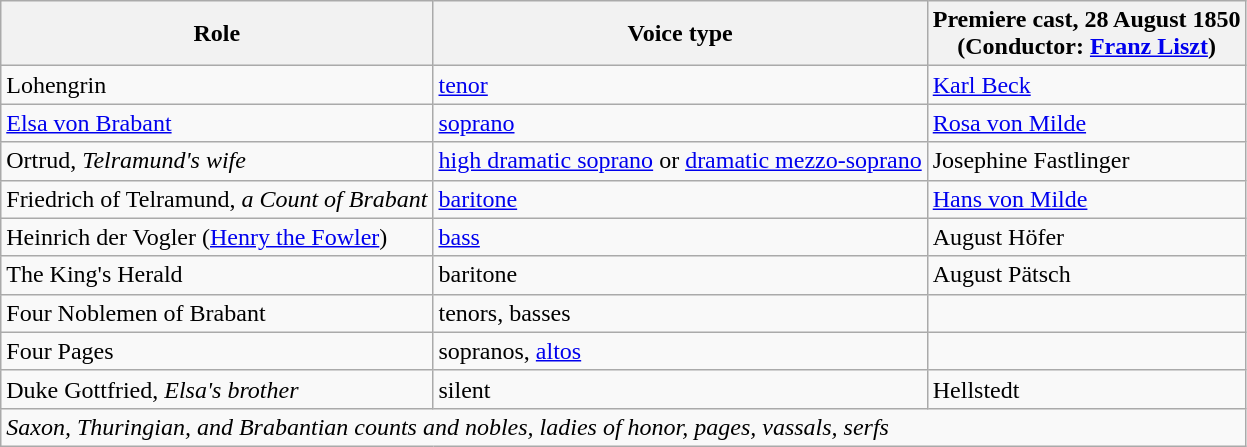<table class="wikitable">
<tr>
<th>Role</th>
<th>Voice type</th>
<th>Premiere cast, 28 August 1850<br>(Conductor: <a href='#'>Franz Liszt</a>)</th>
</tr>
<tr>
<td>Lohengrin</td>
<td><a href='#'>tenor</a></td>
<td><a href='#'>Karl Beck</a></td>
</tr>
<tr>
<td><a href='#'>Elsa von Brabant</a></td>
<td><a href='#'>soprano</a></td>
<td><a href='#'>Rosa von Milde</a></td>
</tr>
<tr>
<td>Ortrud, <em>Telramund's wife</em></td>
<td><a href='#'>high dramatic soprano</a> or <a href='#'>dramatic mezzo-soprano</a></td>
<td>Josephine Fastlinger</td>
</tr>
<tr>
<td>Friedrich of Telramund, <em>a Count of Brabant</em></td>
<td><a href='#'>baritone</a></td>
<td><a href='#'>Hans von Milde</a></td>
</tr>
<tr>
<td>Heinrich der Vogler (<a href='#'>Henry the Fowler</a>)</td>
<td><a href='#'>bass</a></td>
<td>August Höfer</td>
</tr>
<tr>
<td>The King's Herald</td>
<td>baritone</td>
<td>August Pätsch</td>
</tr>
<tr>
<td>Four Noblemen of Brabant</td>
<td>tenors, basses</td>
<td></td>
</tr>
<tr>
<td>Four Pages</td>
<td>sopranos, <a href='#'>altos</a></td>
<td></td>
</tr>
<tr>
<td>Duke Gottfried, <em>Elsa's brother</em></td>
<td>silent</td>
<td>Hellstedt</td>
</tr>
<tr>
<td colspan="3"><em>Saxon, Thuringian, and Brabantian counts and nobles, ladies of honor, pages, vassals, serfs</em></td>
</tr>
</table>
